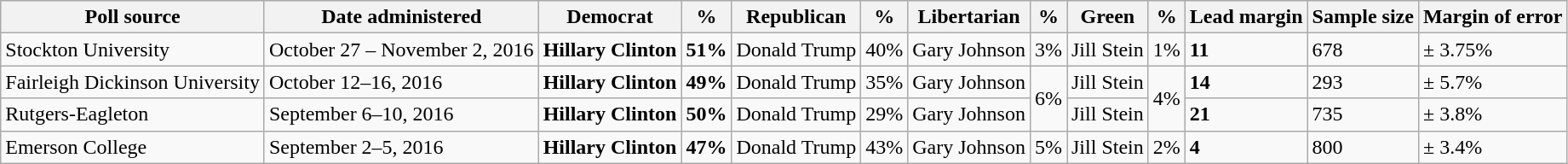<table class="wikitable">
<tr>
<th>Poll source</th>
<th>Date administered</th>
<th>Democrat</th>
<th>%</th>
<th>Republican</th>
<th>%</th>
<th>Libertarian</th>
<th>%</th>
<th>Green</th>
<th>%</th>
<th>Lead margin</th>
<th>Sample size</th>
<th>Margin of error</th>
</tr>
<tr>
<td>Stockton University</td>
<td>October 27 – November 2, 2016</td>
<td><strong>Hillary Clinton</strong></td>
<td><strong>51%</strong></td>
<td>Donald Trump</td>
<td>40%</td>
<td>Gary Johnson</td>
<td>3%</td>
<td>Jill Stein</td>
<td>1%</td>
<td><strong>11</strong></td>
<td>678</td>
<td>± 3.75%</td>
</tr>
<tr>
<td>Fairleigh Dickinson University</td>
<td>October 12–16, 2016</td>
<td><strong>Hillary Clinton</strong></td>
<td><strong>49%</strong></td>
<td>Donald Trump</td>
<td>35%</td>
<td>Gary Johnson</td>
<td rowspan="2">6%</td>
<td>Jill Stein</td>
<td rowspan="2">4%</td>
<td><strong>14</strong></td>
<td>293</td>
<td>± 5.7%</td>
</tr>
<tr>
<td>Rutgers-Eagleton</td>
<td>September 6–10, 2016</td>
<td><strong>Hillary Clinton</strong></td>
<td><strong>50%</strong></td>
<td>Donald Trump</td>
<td>29%</td>
<td>Gary Johnson</td>
<td>Jill Stein</td>
<td><strong>21</strong></td>
<td>735</td>
<td>± 3.8%</td>
</tr>
<tr>
<td>Emerson College</td>
<td>September 2–5, 2016</td>
<td><strong>Hillary Clinton</strong></td>
<td><strong>47%</strong></td>
<td>Donald Trump</td>
<td>43%</td>
<td>Gary Johnson</td>
<td>5%</td>
<td>Jill Stein</td>
<td>2%</td>
<td><strong>4</strong></td>
<td>800</td>
<td>± 3.4%</td>
</tr>
</table>
